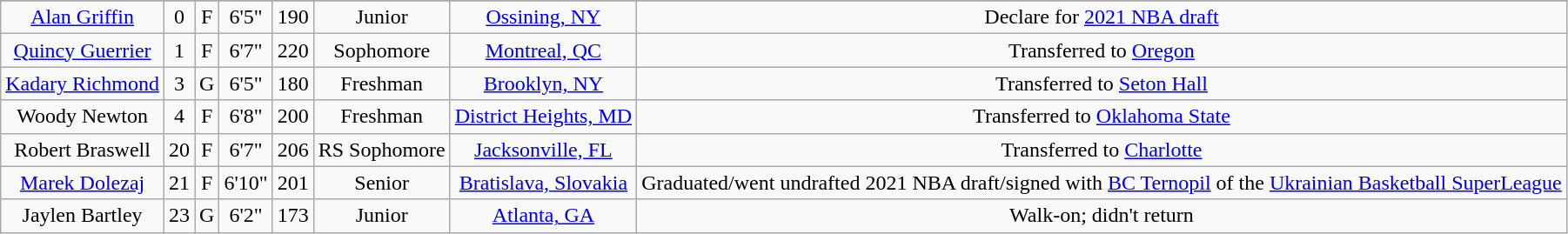<table class="wikitable sortable" border="1" style="text-align:center;">
<tr align=center>
</tr>
<tr>
<td><a href='#'>Alan Griffin</a></td>
<td>0</td>
<td>F</td>
<td>6'5"</td>
<td>190</td>
<td>Junior</td>
<td><a href='#'>Ossining, NY</a></td>
<td>Declare for <a href='#'>2021 NBA draft</a></td>
</tr>
<tr>
<td><a href='#'>Quincy Guerrier</a></td>
<td>1</td>
<td>F</td>
<td>6'7"</td>
<td>220</td>
<td>Sophomore</td>
<td><a href='#'>Montreal, QC</a></td>
<td>Transferred to <a href='#'>Oregon</a></td>
</tr>
<tr>
<td><a href='#'>Kadary Richmond</a></td>
<td>3</td>
<td>G</td>
<td>6'5"</td>
<td>180</td>
<td>Freshman</td>
<td><a href='#'>Brooklyn, NY</a></td>
<td>Transferred to <a href='#'>Seton Hall</a></td>
</tr>
<tr>
<td>Woody Newton</td>
<td>4</td>
<td>F</td>
<td>6'8"</td>
<td>200</td>
<td>Freshman</td>
<td><a href='#'>District Heights, MD</a></td>
<td>Transferred to <a href='#'>Oklahoma State</a></td>
</tr>
<tr>
<td>Robert Braswell</td>
<td>20</td>
<td>F</td>
<td>6'7"</td>
<td>206</td>
<td>RS Sophomore</td>
<td><a href='#'>Jacksonville, FL</a></td>
<td>Transferred to <a href='#'>Charlotte</a></td>
</tr>
<tr>
<td><a href='#'>Marek Dolezaj</a></td>
<td>21</td>
<td>F</td>
<td>6'10"</td>
<td>201</td>
<td>Senior</td>
<td><a href='#'>Bratislava, Slovakia</a></td>
<td>Graduated/went undrafted 2021 NBA draft/signed with <a href='#'>BC Ternopil</a> of the <a href='#'>Ukrainian Basketball SuperLeague</a></td>
</tr>
<tr>
<td>Jaylen Bartley</td>
<td>23</td>
<td>G</td>
<td>6'2"</td>
<td>173</td>
<td>Junior</td>
<td><a href='#'>Atlanta, GA</a></td>
<td>Walk-on; didn't return</td>
</tr>
</table>
